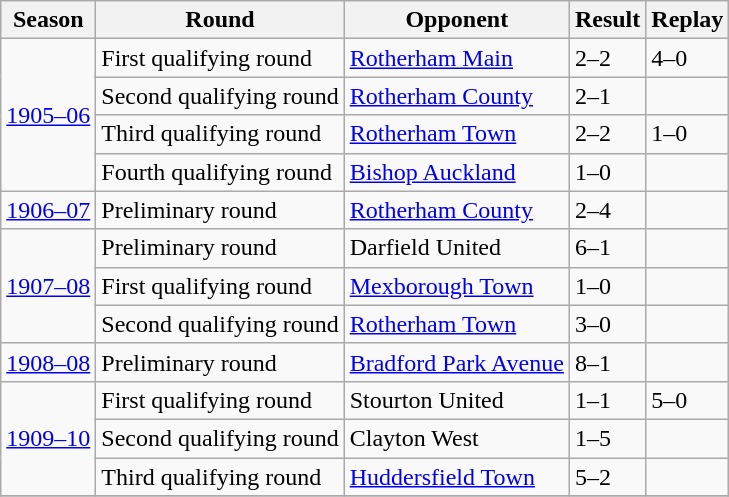<table class="wikitable">
<tr>
<th>Season</th>
<th>Round</th>
<th>Opponent</th>
<th>Result</th>
<th>Replay</th>
</tr>
<tr>
<td rowspan="4"><a href='#'>1905–06</a></td>
<td>First qualifying round</td>
<td> <a href='#'>Rotherham Main</a></td>
<td>2–2</td>
<td>4–0</td>
</tr>
<tr>
<td>Second qualifying round</td>
<td> <a href='#'>Rotherham County</a></td>
<td>2–1</td>
<td></td>
</tr>
<tr>
<td>Third qualifying round</td>
<td> <a href='#'>Rotherham Town</a></td>
<td>2–2</td>
<td>1–0</td>
</tr>
<tr>
<td>Fourth qualifying round</td>
<td> <a href='#'>Bishop Auckland</a></td>
<td>1–0</td>
<td></td>
</tr>
<tr>
<td rowspan="1"><a href='#'>1906–07</a></td>
<td>Preliminary round</td>
<td> <a href='#'>Rotherham County</a></td>
<td>2–4</td>
<td></td>
</tr>
<tr>
<td rowspan="3"><a href='#'>1907–08</a></td>
<td>Preliminary round</td>
<td> Darfield United</td>
<td>6–1</td>
<td></td>
</tr>
<tr>
<td>First qualifying round</td>
<td> <a href='#'>Mexborough Town</a></td>
<td>1–0</td>
<td></td>
</tr>
<tr>
<td>Second qualifying round</td>
<td> <a href='#'>Rotherham Town</a></td>
<td>3–0</td>
<td></td>
</tr>
<tr>
<td rowspan="1"><a href='#'>1908–08</a></td>
<td>Preliminary round</td>
<td> <a href='#'>Bradford Park Avenue</a></td>
<td>8–1</td>
<td></td>
</tr>
<tr>
<td rowspan="3"><a href='#'>1909–10</a></td>
<td>First qualifying round</td>
<td> Stourton United</td>
<td>1–1</td>
<td>5–0</td>
</tr>
<tr>
<td>Second qualifying round</td>
<td> Clayton West</td>
<td>1–5</td>
<td></td>
</tr>
<tr>
<td>Third qualifying round</td>
<td> <a href='#'>Huddersfield Town</a></td>
<td>5–2</td>
<td></td>
</tr>
<tr>
</tr>
</table>
